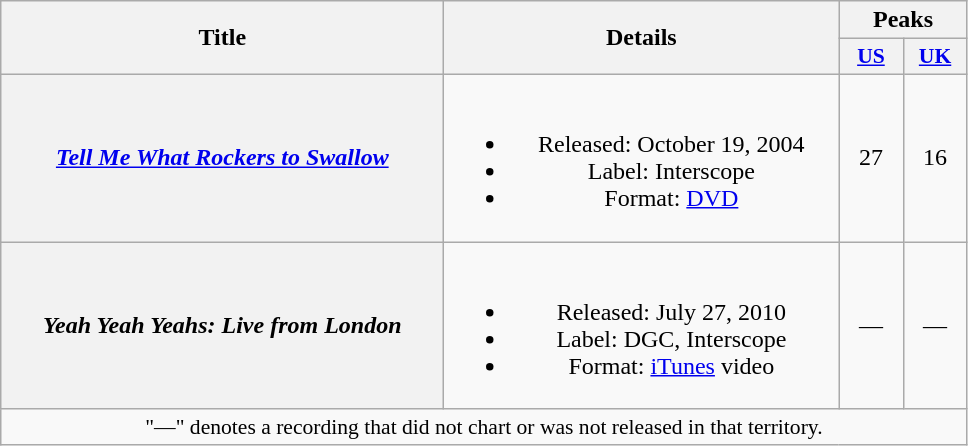<table class="wikitable plainrowheaders" style="text-align:center;">
<tr>
<th scope="col" rowspan="2" style="width:18em;">Title</th>
<th scope="col" rowspan="2" style="width:16em;">Details</th>
<th scope="col" colspan="2">Peaks</th>
</tr>
<tr>
<th scope="col" style="width:2.5em;font-size:90%;"><a href='#'>US</a><br></th>
<th scope="col" style="width:2.5em;font-size:90%;"><a href='#'>UK</a><br></th>
</tr>
<tr>
<th scope="row"><em><a href='#'>Tell Me What Rockers to Swallow</a></em></th>
<td><br><ul><li>Released: October 19, 2004</li><li>Label: Interscope</li><li>Format: <a href='#'>DVD</a></li></ul></td>
<td>27</td>
<td>16</td>
</tr>
<tr>
<th scope="row"><em>Yeah Yeah Yeahs: Live from London</em></th>
<td><br><ul><li>Released: July 27, 2010</li><li>Label: DGC, Interscope</li><li>Format: <a href='#'>iTunes</a> video</li></ul></td>
<td>—</td>
<td>—</td>
</tr>
<tr>
<td colspan="5" style="font-size:90%">"—" denotes a recording that did not chart or was not released in that territory.</td>
</tr>
</table>
